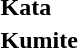<table>
<tr>
<td><strong>Kata</strong></td>
<td></td>
<td></td>
<td></td>
</tr>
<tr>
<td><strong>Kumite</strong></td>
<td></td>
<td></td>
<td> <br> </td>
</tr>
</table>
